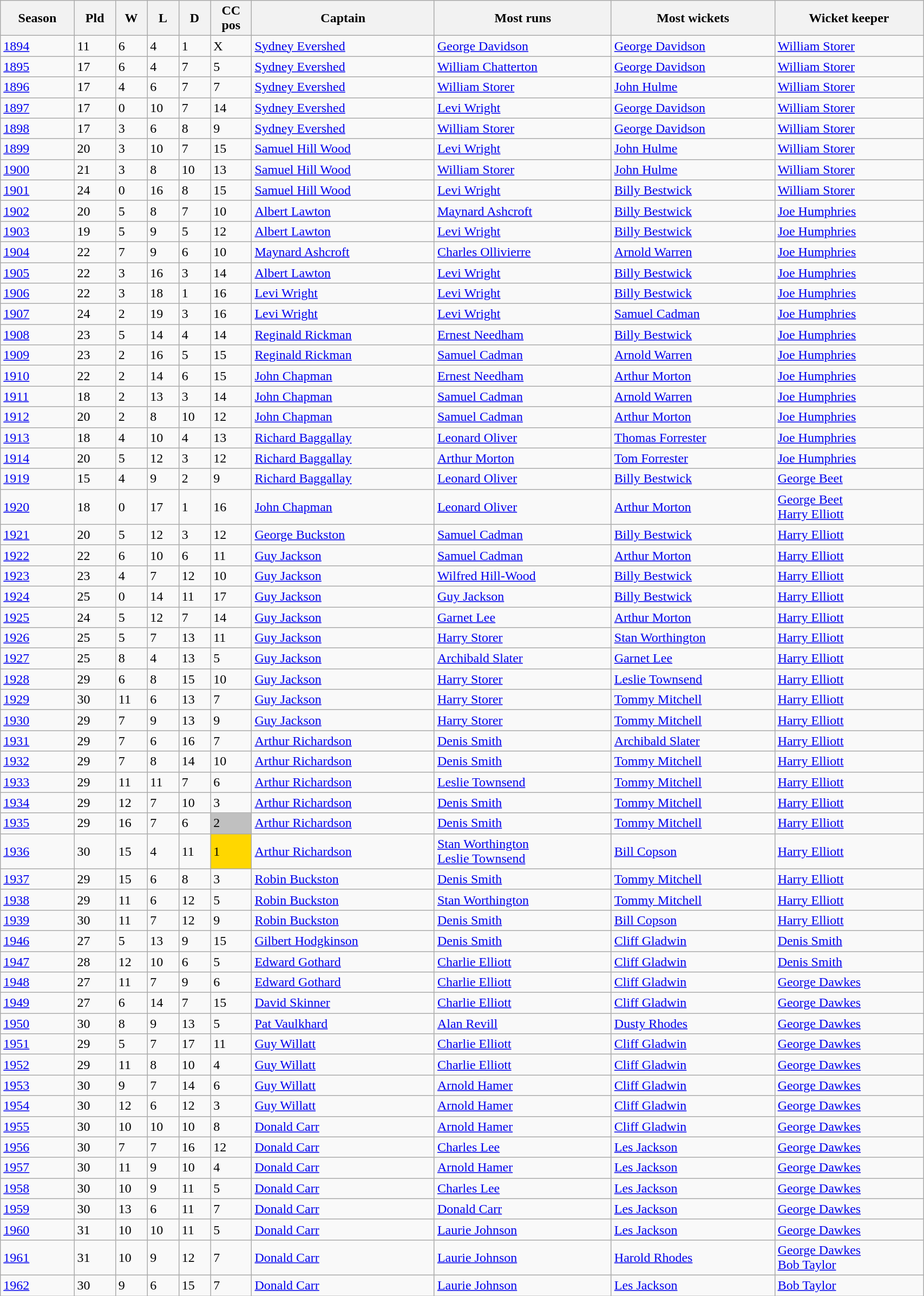<table class="wikitable" width="90%">
<tr>
<th>Season</th>
<th>Pld</th>
<th>W</th>
<th>L</th>
<th>D</th>
<th>CC<br>pos</th>
<th>Captain</th>
<th>Most runs</th>
<th>Most wickets</th>
<th>Wicket keeper</th>
</tr>
<tr>
<td><a href='#'>1894</a></td>
<td>11</td>
<td>6</td>
<td>4</td>
<td>1</td>
<td>X</td>
<td><a href='#'>Sydney Evershed</a></td>
<td><a href='#'>George Davidson</a></td>
<td><a href='#'>George Davidson</a></td>
<td><a href='#'>William Storer</a></td>
</tr>
<tr>
<td><a href='#'>1895</a></td>
<td>17</td>
<td>6</td>
<td>4</td>
<td>7</td>
<td>5</td>
<td><a href='#'>Sydney Evershed</a></td>
<td><a href='#'>William Chatterton</a></td>
<td><a href='#'>George Davidson</a></td>
<td><a href='#'>William Storer</a></td>
</tr>
<tr>
<td><a href='#'>1896</a></td>
<td>17</td>
<td>4</td>
<td>6</td>
<td>7</td>
<td>7</td>
<td><a href='#'>Sydney Evershed</a></td>
<td><a href='#'>William Storer</a></td>
<td><a href='#'>John Hulme</a></td>
<td><a href='#'>William Storer</a></td>
</tr>
<tr>
<td><a href='#'>1897</a></td>
<td>17</td>
<td>0</td>
<td>10</td>
<td>7</td>
<td>14</td>
<td><a href='#'>Sydney Evershed</a></td>
<td><a href='#'>Levi Wright</a></td>
<td><a href='#'>George Davidson</a></td>
<td><a href='#'>William Storer</a></td>
</tr>
<tr>
<td><a href='#'>1898</a></td>
<td>17</td>
<td>3</td>
<td>6</td>
<td>8</td>
<td>9</td>
<td><a href='#'>Sydney Evershed</a></td>
<td><a href='#'>William Storer</a></td>
<td><a href='#'>George Davidson</a></td>
<td><a href='#'>William Storer</a></td>
</tr>
<tr>
<td><a href='#'>1899</a></td>
<td>20</td>
<td>3</td>
<td>10</td>
<td>7</td>
<td>15</td>
<td><a href='#'>Samuel Hill Wood</a></td>
<td><a href='#'>Levi Wright</a></td>
<td><a href='#'>John Hulme</a></td>
<td><a href='#'>William Storer</a></td>
</tr>
<tr>
<td><a href='#'>1900</a></td>
<td>21</td>
<td>3</td>
<td>8</td>
<td>10</td>
<td>13</td>
<td><a href='#'>Samuel Hill Wood</a></td>
<td><a href='#'>William Storer</a></td>
<td><a href='#'>John Hulme</a></td>
<td><a href='#'>William Storer</a></td>
</tr>
<tr>
<td><a href='#'>1901</a></td>
<td>24</td>
<td>0</td>
<td>16</td>
<td>8</td>
<td>15</td>
<td><a href='#'>Samuel Hill Wood</a></td>
<td><a href='#'>Levi Wright</a></td>
<td><a href='#'>Billy Bestwick</a></td>
<td><a href='#'>William Storer</a></td>
</tr>
<tr>
<td><a href='#'>1902</a></td>
<td>20</td>
<td>5</td>
<td>8</td>
<td>7</td>
<td>10</td>
<td><a href='#'>Albert Lawton</a></td>
<td><a href='#'>Maynard Ashcroft</a></td>
<td><a href='#'>Billy Bestwick</a></td>
<td><a href='#'>Joe Humphries</a></td>
</tr>
<tr>
<td><a href='#'>1903</a></td>
<td>19</td>
<td>5</td>
<td>9</td>
<td>5</td>
<td>12</td>
<td><a href='#'>Albert Lawton</a></td>
<td><a href='#'>Levi Wright</a></td>
<td><a href='#'>Billy Bestwick</a></td>
<td><a href='#'>Joe Humphries</a></td>
</tr>
<tr>
<td><a href='#'>1904</a></td>
<td>22</td>
<td>7</td>
<td>9</td>
<td>6</td>
<td>10</td>
<td><a href='#'>Maynard Ashcroft</a></td>
<td><a href='#'>Charles Ollivierre</a></td>
<td><a href='#'>Arnold Warren</a></td>
<td><a href='#'>Joe Humphries</a></td>
</tr>
<tr>
<td><a href='#'>1905</a></td>
<td>22</td>
<td>3</td>
<td>16</td>
<td>3</td>
<td>14</td>
<td><a href='#'>Albert Lawton</a></td>
<td><a href='#'>Levi Wright</a></td>
<td><a href='#'>Billy Bestwick</a></td>
<td><a href='#'>Joe Humphries</a></td>
</tr>
<tr>
<td><a href='#'>1906</a></td>
<td>22</td>
<td>3</td>
<td>18</td>
<td>1</td>
<td>16</td>
<td><a href='#'>Levi Wright</a></td>
<td><a href='#'>Levi Wright</a></td>
<td><a href='#'>Billy Bestwick</a></td>
<td><a href='#'>Joe Humphries</a></td>
</tr>
<tr>
<td><a href='#'>1907</a></td>
<td>24</td>
<td>2</td>
<td>19</td>
<td>3</td>
<td>16</td>
<td><a href='#'>Levi Wright</a></td>
<td><a href='#'>Levi Wright</a></td>
<td><a href='#'>Samuel Cadman</a></td>
<td><a href='#'>Joe Humphries</a></td>
</tr>
<tr>
<td><a href='#'>1908</a></td>
<td>23</td>
<td>5</td>
<td>14</td>
<td>4</td>
<td>14</td>
<td><a href='#'>Reginald Rickman</a></td>
<td><a href='#'>Ernest Needham</a></td>
<td><a href='#'>Billy Bestwick</a></td>
<td><a href='#'>Joe Humphries</a></td>
</tr>
<tr>
<td><a href='#'>1909</a></td>
<td>23</td>
<td>2</td>
<td>16</td>
<td>5</td>
<td>15</td>
<td><a href='#'>Reginald Rickman</a></td>
<td><a href='#'>Samuel Cadman</a></td>
<td><a href='#'>Arnold Warren</a></td>
<td><a href='#'>Joe Humphries</a></td>
</tr>
<tr>
<td><a href='#'>1910</a></td>
<td>22</td>
<td>2</td>
<td>14</td>
<td>6</td>
<td>15</td>
<td><a href='#'>John Chapman</a></td>
<td><a href='#'>Ernest Needham</a></td>
<td><a href='#'>Arthur Morton</a></td>
<td><a href='#'>Joe Humphries</a></td>
</tr>
<tr>
<td><a href='#'>1911</a></td>
<td>18</td>
<td>2</td>
<td>13</td>
<td>3</td>
<td>14</td>
<td><a href='#'>John Chapman</a></td>
<td><a href='#'>Samuel Cadman</a></td>
<td><a href='#'>Arnold Warren</a></td>
<td><a href='#'>Joe Humphries</a></td>
</tr>
<tr>
<td><a href='#'>1912</a></td>
<td>20</td>
<td>2</td>
<td>8</td>
<td>10</td>
<td>12</td>
<td><a href='#'>John Chapman</a></td>
<td><a href='#'>Samuel Cadman</a></td>
<td><a href='#'>Arthur Morton</a></td>
<td><a href='#'>Joe Humphries</a></td>
</tr>
<tr>
<td><a href='#'>1913</a></td>
<td>18</td>
<td>4</td>
<td>10</td>
<td>4</td>
<td>13</td>
<td><a href='#'>Richard Baggallay</a></td>
<td><a href='#'>Leonard Oliver</a></td>
<td><a href='#'>Thomas Forrester</a></td>
<td><a href='#'>Joe Humphries</a></td>
</tr>
<tr>
<td><a href='#'>1914</a></td>
<td>20</td>
<td>5</td>
<td>12</td>
<td>3</td>
<td>12</td>
<td><a href='#'>Richard Baggallay</a></td>
<td><a href='#'>Arthur Morton</a></td>
<td><a href='#'>Tom Forrester</a></td>
<td><a href='#'>Joe Humphries</a></td>
</tr>
<tr>
<td><a href='#'>1919</a></td>
<td>15</td>
<td>4</td>
<td>9</td>
<td>2</td>
<td>9</td>
<td><a href='#'>Richard Baggallay</a></td>
<td><a href='#'>Leonard Oliver</a></td>
<td><a href='#'>Billy Bestwick</a></td>
<td><a href='#'>George Beet</a></td>
</tr>
<tr>
<td><a href='#'>1920</a></td>
<td>18</td>
<td>0</td>
<td>17</td>
<td>1</td>
<td>16</td>
<td><a href='#'>John Chapman</a></td>
<td><a href='#'>Leonard Oliver</a></td>
<td><a href='#'>Arthur Morton</a></td>
<td><a href='#'>George Beet</a><br><a href='#'>Harry Elliott</a></td>
</tr>
<tr>
<td><a href='#'>1921</a></td>
<td>20</td>
<td>5</td>
<td>12</td>
<td>3</td>
<td>12</td>
<td><a href='#'>George Buckston</a></td>
<td><a href='#'>Samuel Cadman</a></td>
<td><a href='#'>Billy Bestwick</a></td>
<td><a href='#'>Harry Elliott</a></td>
</tr>
<tr>
<td><a href='#'>1922</a></td>
<td>22</td>
<td>6</td>
<td>10</td>
<td>6</td>
<td>11</td>
<td><a href='#'>Guy Jackson</a></td>
<td><a href='#'>Samuel Cadman</a></td>
<td><a href='#'>Arthur Morton</a></td>
<td><a href='#'>Harry Elliott</a></td>
</tr>
<tr>
<td><a href='#'>1923</a></td>
<td>23</td>
<td>4</td>
<td>7</td>
<td>12</td>
<td>10</td>
<td><a href='#'>Guy Jackson</a></td>
<td><a href='#'>Wilfred Hill-Wood</a></td>
<td><a href='#'>Billy Bestwick</a></td>
<td><a href='#'>Harry Elliott</a></td>
</tr>
<tr>
<td><a href='#'>1924</a></td>
<td>25</td>
<td>0</td>
<td>14</td>
<td>11</td>
<td>17</td>
<td><a href='#'>Guy Jackson</a></td>
<td><a href='#'>Guy Jackson</a></td>
<td><a href='#'>Billy Bestwick</a></td>
<td><a href='#'>Harry Elliott</a></td>
</tr>
<tr>
<td><a href='#'>1925</a></td>
<td>24</td>
<td>5</td>
<td>12</td>
<td>7</td>
<td>14</td>
<td><a href='#'>Guy Jackson</a></td>
<td><a href='#'>Garnet Lee</a></td>
<td><a href='#'>Arthur Morton</a></td>
<td><a href='#'>Harry Elliott</a></td>
</tr>
<tr>
<td><a href='#'>1926</a></td>
<td>25</td>
<td>5</td>
<td>7</td>
<td>13</td>
<td>11</td>
<td><a href='#'>Guy Jackson</a></td>
<td><a href='#'>Harry Storer</a></td>
<td><a href='#'>Stan Worthington</a></td>
<td><a href='#'>Harry Elliott</a></td>
</tr>
<tr>
<td><a href='#'>1927</a></td>
<td>25</td>
<td>8</td>
<td>4</td>
<td>13</td>
<td>5</td>
<td><a href='#'>Guy Jackson</a></td>
<td><a href='#'>Archibald Slater</a></td>
<td><a href='#'>Garnet Lee</a></td>
<td><a href='#'>Harry Elliott</a></td>
</tr>
<tr>
<td><a href='#'>1928</a></td>
<td>29</td>
<td>6</td>
<td>8</td>
<td>15</td>
<td>10</td>
<td><a href='#'>Guy Jackson</a></td>
<td><a href='#'>Harry Storer</a></td>
<td><a href='#'>Leslie Townsend</a></td>
<td><a href='#'>Harry Elliott</a></td>
</tr>
<tr>
<td><a href='#'>1929</a></td>
<td>30</td>
<td>11</td>
<td>6</td>
<td>13</td>
<td>7</td>
<td><a href='#'>Guy Jackson</a></td>
<td><a href='#'>Harry Storer</a></td>
<td><a href='#'>Tommy Mitchell</a></td>
<td><a href='#'>Harry Elliott</a></td>
</tr>
<tr>
<td><a href='#'>1930</a></td>
<td>29</td>
<td>7</td>
<td>9</td>
<td>13</td>
<td>9</td>
<td><a href='#'>Guy Jackson</a></td>
<td><a href='#'>Harry Storer</a></td>
<td><a href='#'>Tommy Mitchell</a></td>
<td><a href='#'>Harry Elliott</a></td>
</tr>
<tr>
<td><a href='#'>1931</a></td>
<td>29</td>
<td>7</td>
<td>6</td>
<td>16</td>
<td>7</td>
<td><a href='#'>Arthur Richardson</a></td>
<td><a href='#'>Denis Smith</a></td>
<td><a href='#'>Archibald Slater</a></td>
<td><a href='#'>Harry Elliott</a></td>
</tr>
<tr>
<td><a href='#'>1932</a></td>
<td>29</td>
<td>7</td>
<td>8</td>
<td>14</td>
<td>10</td>
<td><a href='#'>Arthur Richardson</a></td>
<td><a href='#'>Denis Smith</a></td>
<td><a href='#'>Tommy Mitchell</a></td>
<td><a href='#'>Harry Elliott</a></td>
</tr>
<tr>
<td><a href='#'>1933</a></td>
<td>29</td>
<td>11</td>
<td>11</td>
<td>7</td>
<td>6</td>
<td><a href='#'>Arthur Richardson</a></td>
<td><a href='#'>Leslie Townsend</a></td>
<td><a href='#'>Tommy Mitchell</a></td>
<td><a href='#'>Harry Elliott</a></td>
</tr>
<tr>
<td><a href='#'>1934</a></td>
<td>29</td>
<td>12</td>
<td>7</td>
<td>10</td>
<td>3</td>
<td><a href='#'>Arthur Richardson</a></td>
<td><a href='#'>Denis Smith</a></td>
<td><a href='#'>Tommy Mitchell</a></td>
<td><a href='#'>Harry Elliott</a></td>
</tr>
<tr>
<td><a href='#'>1935</a></td>
<td>29</td>
<td>16</td>
<td>7</td>
<td>6</td>
<td bgcolor=silver>2</td>
<td><a href='#'>Arthur Richardson</a></td>
<td><a href='#'>Denis Smith</a></td>
<td><a href='#'>Tommy Mitchell</a></td>
<td><a href='#'>Harry Elliott</a></td>
</tr>
<tr>
<td><a href='#'>1936</a></td>
<td>30</td>
<td>15</td>
<td>4</td>
<td>11</td>
<td bgcolor=gold>1</td>
<td><a href='#'>Arthur Richardson</a></td>
<td><a href='#'>Stan Worthington</a><br><a href='#'>Leslie Townsend</a></td>
<td><a href='#'>Bill Copson</a></td>
<td><a href='#'>Harry Elliott</a></td>
</tr>
<tr>
<td><a href='#'>1937</a></td>
<td>29</td>
<td>15</td>
<td>6</td>
<td>8</td>
<td>3</td>
<td><a href='#'>Robin Buckston</a></td>
<td><a href='#'>Denis Smith</a></td>
<td><a href='#'>Tommy Mitchell</a></td>
<td><a href='#'>Harry Elliott</a></td>
</tr>
<tr>
<td><a href='#'>1938</a></td>
<td>29</td>
<td>11</td>
<td>6</td>
<td>12</td>
<td>5</td>
<td><a href='#'>Robin Buckston</a></td>
<td><a href='#'>Stan Worthington</a></td>
<td><a href='#'>Tommy Mitchell</a></td>
<td><a href='#'>Harry Elliott</a></td>
</tr>
<tr>
<td><a href='#'>1939</a></td>
<td>30</td>
<td>11</td>
<td>7</td>
<td>12</td>
<td>9</td>
<td><a href='#'>Robin Buckston</a></td>
<td><a href='#'>Denis Smith</a></td>
<td><a href='#'>Bill Copson</a></td>
<td><a href='#'>Harry Elliott</a></td>
</tr>
<tr>
<td><a href='#'>1946</a></td>
<td>27</td>
<td>5</td>
<td>13</td>
<td>9</td>
<td>15</td>
<td><a href='#'>Gilbert Hodgkinson</a></td>
<td><a href='#'>Denis Smith</a></td>
<td><a href='#'>Cliff Gladwin</a></td>
<td><a href='#'>Denis Smith</a></td>
</tr>
<tr>
<td><a href='#'>1947</a></td>
<td>28</td>
<td>12</td>
<td>10</td>
<td>6</td>
<td>5</td>
<td><a href='#'>Edward Gothard</a></td>
<td><a href='#'>Charlie Elliott</a></td>
<td><a href='#'>Cliff Gladwin</a></td>
<td><a href='#'>Denis Smith</a></td>
</tr>
<tr>
<td><a href='#'>1948</a></td>
<td>27</td>
<td>11</td>
<td>7</td>
<td>9</td>
<td>6</td>
<td><a href='#'>Edward Gothard</a></td>
<td><a href='#'>Charlie Elliott</a></td>
<td><a href='#'>Cliff Gladwin</a></td>
<td><a href='#'>George Dawkes</a></td>
</tr>
<tr>
<td><a href='#'>1949</a></td>
<td>27</td>
<td>6</td>
<td>14</td>
<td>7</td>
<td>15</td>
<td><a href='#'>David Skinner</a></td>
<td><a href='#'>Charlie Elliott</a></td>
<td><a href='#'>Cliff Gladwin</a></td>
<td><a href='#'>George Dawkes</a></td>
</tr>
<tr>
<td><a href='#'>1950</a></td>
<td>30</td>
<td>8</td>
<td>9</td>
<td>13</td>
<td>5</td>
<td><a href='#'>Pat Vaulkhard</a></td>
<td><a href='#'>Alan Revill</a></td>
<td><a href='#'>Dusty Rhodes</a></td>
<td><a href='#'>George Dawkes</a></td>
</tr>
<tr>
<td><a href='#'>1951</a></td>
<td>29</td>
<td>5</td>
<td>7</td>
<td>17</td>
<td>11</td>
<td><a href='#'>Guy Willatt</a></td>
<td><a href='#'>Charlie Elliott</a></td>
<td><a href='#'>Cliff Gladwin</a></td>
<td><a href='#'>George Dawkes</a></td>
</tr>
<tr>
<td><a href='#'>1952</a></td>
<td>29</td>
<td>11</td>
<td>8</td>
<td>10</td>
<td>4</td>
<td><a href='#'>Guy Willatt</a></td>
<td><a href='#'>Charlie Elliott</a></td>
<td><a href='#'>Cliff Gladwin</a></td>
<td><a href='#'>George Dawkes</a></td>
</tr>
<tr>
<td><a href='#'>1953</a></td>
<td>30</td>
<td>9</td>
<td>7</td>
<td>14</td>
<td>6</td>
<td><a href='#'>Guy Willatt</a></td>
<td><a href='#'>Arnold Hamer</a></td>
<td><a href='#'>Cliff Gladwin</a></td>
<td><a href='#'>George Dawkes</a></td>
</tr>
<tr>
<td><a href='#'>1954</a></td>
<td>30</td>
<td>12</td>
<td>6</td>
<td>12</td>
<td>3</td>
<td><a href='#'>Guy Willatt</a></td>
<td><a href='#'>Arnold Hamer</a></td>
<td><a href='#'>Cliff Gladwin</a></td>
<td><a href='#'>George Dawkes</a></td>
</tr>
<tr>
<td><a href='#'>1955</a></td>
<td>30</td>
<td>10</td>
<td>10</td>
<td>10</td>
<td>8</td>
<td><a href='#'>Donald Carr</a></td>
<td><a href='#'>Arnold Hamer</a></td>
<td><a href='#'>Cliff Gladwin</a></td>
<td><a href='#'>George Dawkes</a></td>
</tr>
<tr>
<td><a href='#'>1956</a></td>
<td>30</td>
<td>7</td>
<td>7</td>
<td>16</td>
<td>12</td>
<td><a href='#'>Donald Carr</a></td>
<td><a href='#'>Charles Lee</a></td>
<td><a href='#'>Les Jackson</a></td>
<td><a href='#'>George Dawkes</a></td>
</tr>
<tr>
<td><a href='#'>1957</a></td>
<td>30</td>
<td>11</td>
<td>9</td>
<td>10</td>
<td>4</td>
<td><a href='#'>Donald Carr</a></td>
<td><a href='#'>Arnold Hamer</a></td>
<td><a href='#'>Les Jackson</a></td>
<td><a href='#'>George Dawkes</a></td>
</tr>
<tr>
<td><a href='#'>1958</a></td>
<td>30</td>
<td>10</td>
<td>9</td>
<td>11</td>
<td>5</td>
<td><a href='#'>Donald Carr</a></td>
<td><a href='#'>Charles Lee</a></td>
<td><a href='#'>Les Jackson</a></td>
<td><a href='#'>George Dawkes</a></td>
</tr>
<tr>
<td><a href='#'>1959</a></td>
<td>30</td>
<td>13</td>
<td>6</td>
<td>11</td>
<td>7</td>
<td><a href='#'>Donald Carr</a></td>
<td><a href='#'>Donald Carr</a></td>
<td><a href='#'>Les Jackson</a></td>
<td><a href='#'>George Dawkes</a></td>
</tr>
<tr>
<td><a href='#'>1960</a></td>
<td>31</td>
<td>10</td>
<td>10</td>
<td>11</td>
<td>5</td>
<td><a href='#'>Donald Carr</a></td>
<td><a href='#'>Laurie Johnson</a></td>
<td><a href='#'>Les Jackson</a></td>
<td><a href='#'>George Dawkes</a></td>
</tr>
<tr>
<td><a href='#'>1961</a></td>
<td>31</td>
<td>10</td>
<td>9</td>
<td>12</td>
<td>7</td>
<td><a href='#'>Donald Carr</a></td>
<td><a href='#'>Laurie Johnson</a></td>
<td><a href='#'>Harold Rhodes</a></td>
<td><a href='#'>George Dawkes</a><br><a href='#'>Bob Taylor</a></td>
</tr>
<tr>
<td><a href='#'>1962</a></td>
<td>30</td>
<td>9</td>
<td>6</td>
<td>15</td>
<td>7</td>
<td><a href='#'>Donald Carr</a></td>
<td><a href='#'>Laurie Johnson</a></td>
<td><a href='#'>Les Jackson</a></td>
<td><a href='#'>Bob Taylor</a></td>
</tr>
</table>
